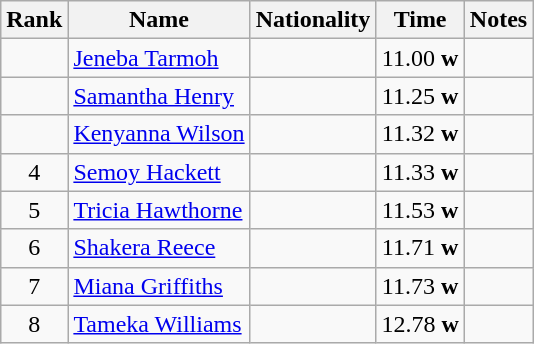<table class="wikitable sortable" style="text-align:center">
<tr>
<th>Rank</th>
<th>Name</th>
<th>Nationality</th>
<th>Time</th>
<th>Notes</th>
</tr>
<tr>
<td></td>
<td align=left><a href='#'>Jeneba Tarmoh</a></td>
<td align=left></td>
<td>11.00 <strong>w</strong></td>
<td></td>
</tr>
<tr>
<td></td>
<td align=left><a href='#'>Samantha Henry</a></td>
<td align=left></td>
<td>11.25 <strong>w</strong></td>
<td></td>
</tr>
<tr>
<td></td>
<td align=left><a href='#'>Kenyanna Wilson</a></td>
<td align=left></td>
<td>11.32 <strong>w</strong></td>
<td></td>
</tr>
<tr>
<td>4</td>
<td align=left><a href='#'>Semoy Hackett</a></td>
<td align=left></td>
<td>11.33 <strong>w</strong></td>
<td></td>
</tr>
<tr>
<td>5</td>
<td align=left><a href='#'>Tricia Hawthorne</a></td>
<td align=left></td>
<td>11.53 <strong>w</strong></td>
<td></td>
</tr>
<tr>
<td>6</td>
<td align=left><a href='#'>Shakera Reece</a></td>
<td align=left></td>
<td>11.71 <strong>w</strong></td>
<td></td>
</tr>
<tr>
<td>7</td>
<td align=left><a href='#'>Miana Griffiths</a></td>
<td align=left></td>
<td>11.73 <strong>w</strong></td>
<td></td>
</tr>
<tr>
<td>8</td>
<td align=left><a href='#'>Tameka Williams</a></td>
<td align=left></td>
<td>12.78 <strong>w</strong></td>
<td></td>
</tr>
</table>
